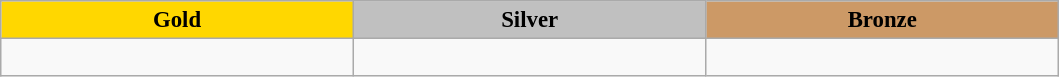<table class="wikitable" style="text-align: center; font-size: 95%;">
<tr>
<td style="width: 15em; background: gold"><strong>Gold</strong></td>
<td style="width: 15em; background: silver"><strong>Silver</strong></td>
<td style="width: 15em; background: #CC9966"><strong>Bronze</strong></td>
</tr>
<tr>
<td style="vertical-align:top;"><br></td>
<td style="vertical-align:top;"><br></td>
<td style="vertical-align:top;"><br></td>
</tr>
</table>
